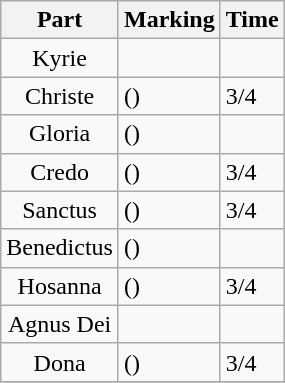<table class="wikitable plainrowheaders">
<tr>
<th scope="col">Part</th>
<th scope="col">Marking</th>
<th scope="col">Time</th>
</tr>
<tr>
<td style="text-align: center;">Kyrie</td>
<td></td>
<td></td>
</tr>
<tr>
<td style="text-align: center;">Christe</td>
<td>()</td>
<td>3/4</td>
</tr>
<tr>
<td style="text-align: center;">Gloria</td>
<td>()</td>
<td></td>
</tr>
<tr>
<td style="text-align: center;">Credo</td>
<td>()</td>
<td>3/4</td>
</tr>
<tr>
<td style="text-align: center;">Sanctus</td>
<td>()</td>
<td>3/4</td>
</tr>
<tr>
<td style="text-align: center;">Benedictus</td>
<td>()</td>
<td></td>
</tr>
<tr>
<td style="text-align: center;">Hosanna</td>
<td>()</td>
<td>3/4</td>
</tr>
<tr>
<td style="text-align: center;">Agnus Dei</td>
<td></td>
<td></td>
</tr>
<tr>
<td style="text-align: center;">Dona</td>
<td>()</td>
<td>3/4</td>
</tr>
<tr>
</tr>
</table>
